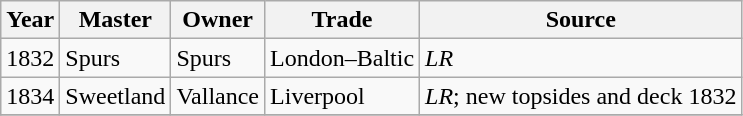<table class=" wikitable">
<tr>
<th>Year</th>
<th>Master</th>
<th>Owner</th>
<th>Trade</th>
<th>Source</th>
</tr>
<tr>
<td>1832</td>
<td>Spurs</td>
<td>Spurs</td>
<td>London–Baltic</td>
<td><em>LR</em></td>
</tr>
<tr>
<td>1834</td>
<td>Sweetland</td>
<td>Vallance</td>
<td>Liverpool</td>
<td><em>LR</em>; new topsides and deck 1832</td>
</tr>
<tr>
</tr>
</table>
